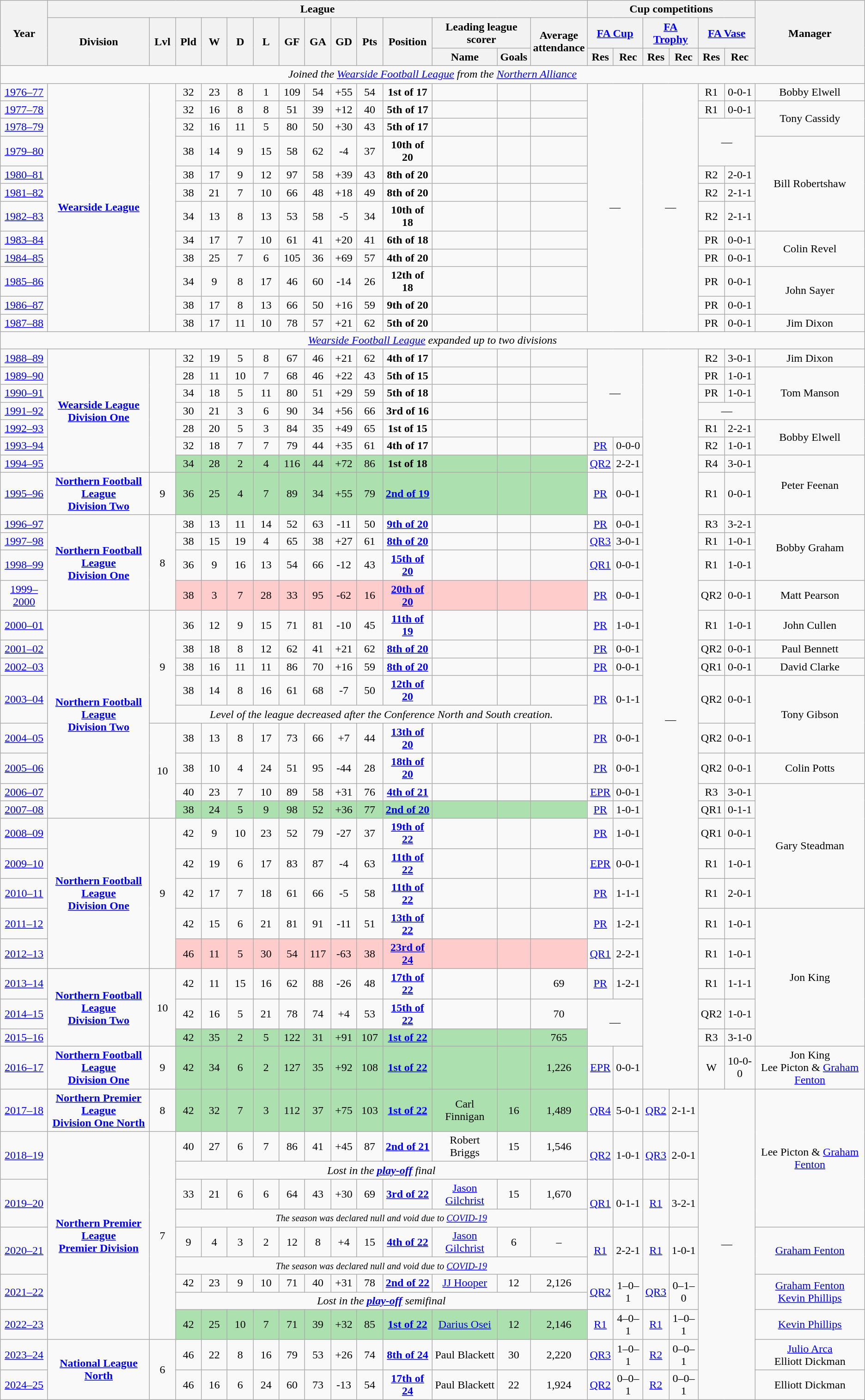<table class="wikitable" style="text-align:center">
<tr>
<th rowspan=3>Year</th>
<th colspan=14>League</th>
<th colspan=6>Cup competitions</th>
<th rowspan=3>Manager</th>
</tr>
<tr>
<th rowspan=2>Division</th>
<th rowspan=2 width=30><abbr>Lvl</abbr></th>
<th rowspan=2 width=30><abbr>Pld</abbr></th>
<th rowspan=2 width=30><abbr>W</abbr></th>
<th rowspan=2 width=30><abbr>D</abbr></th>
<th rowspan=2 width=30><abbr>L</abbr></th>
<th rowspan=2 width=30><abbr>GF</abbr></th>
<th rowspan=2 width=30><abbr>GA</abbr></th>
<th rowspan=2 width=30><abbr>GD</abbr></th>
<th rowspan=2 width=30><abbr>Pts</abbr></th>
<th rowspan=2>Position</th>
<th colspan=2>Leading league scorer</th>
<th rowspan=2>Average<br>attendance</th>
<th colspan=2><a href='#'>FA Cup</a></th>
<th colspan=2><a href='#'>FA Trophy</a></th>
<th colspan=2><a href='#'>FA Vase</a></th>
</tr>
<tr>
<th>Name</th>
<th>Goals</th>
<th><abbr>Res</abbr></th>
<th><abbr>Rec</abbr></th>
<th><abbr>Res</abbr></th>
<th><abbr>Rec</abbr></th>
<th><abbr>Res</abbr></th>
<th><abbr>Rec</abbr></th>
</tr>
<tr>
<td colspan=22><em>Joined the <a href='#'>Wearside Football League</a> from the <a href='#'>Northern Alliance</a></em></td>
</tr>
<tr>
<td><a href='#'>1976–77</a></td>
<td rowspan=12><strong><a href='#'>Wearside League</a></strong></td>
<td rowspan=12></td>
<td>32</td>
<td>23</td>
<td>8</td>
<td>1</td>
<td>109</td>
<td>54</td>
<td>+55</td>
<td>54</td>
<td><strong>1st of 17</strong></td>
<td></td>
<td></td>
<td></td>
<td rowspan=12 colspan=2>—</td>
<td rowspan=12 colspan=2>—</td>
<td>R1</td>
<td>0-0-1</td>
<td>Bobby Elwell</td>
</tr>
<tr>
<td><a href='#'>1977–78</a></td>
<td>32</td>
<td>16</td>
<td>8</td>
<td>8</td>
<td>51</td>
<td>39</td>
<td>+12</td>
<td>40</td>
<td><strong>5th of 17</strong></td>
<td></td>
<td></td>
<td></td>
<td>R1</td>
<td>0-0-1</td>
<td rowspan=2>Tony Cassidy</td>
</tr>
<tr>
<td><a href='#'>1978–79</a></td>
<td>32</td>
<td>16</td>
<td>11</td>
<td>5</td>
<td>80</td>
<td>50</td>
<td>+30</td>
<td>43</td>
<td><strong>5th of 17</strong></td>
<td></td>
<td></td>
<td></td>
<td rowspan=2 colspan=2>—</td>
</tr>
<tr>
<td><a href='#'>1979–80</a></td>
<td>38</td>
<td>14</td>
<td>9</td>
<td>15</td>
<td>58</td>
<td>62</td>
<td>-4</td>
<td>37</td>
<td><strong>10th of 20</strong></td>
<td></td>
<td></td>
<td></td>
<td rowspan=4>Bill Robertshaw</td>
</tr>
<tr>
<td><a href='#'>1980–81</a></td>
<td>38</td>
<td>17</td>
<td>9</td>
<td>12</td>
<td>97</td>
<td>58</td>
<td>+39</td>
<td>43</td>
<td><strong>8th of 20</strong></td>
<td></td>
<td></td>
<td></td>
<td>R2</td>
<td>2-0-1</td>
</tr>
<tr>
<td><a href='#'>1981–82</a></td>
<td>38</td>
<td>21</td>
<td>7</td>
<td>10</td>
<td>66</td>
<td>48</td>
<td>+18</td>
<td>49</td>
<td><strong>8th of 20</strong></td>
<td></td>
<td></td>
<td></td>
<td>R2</td>
<td>2-1-1</td>
</tr>
<tr>
<td><a href='#'>1982–83</a></td>
<td>34</td>
<td>13</td>
<td>8</td>
<td>13</td>
<td>53</td>
<td>58</td>
<td>-5</td>
<td>34</td>
<td><strong>10th of 18</strong></td>
<td></td>
<td></td>
<td></td>
<td>R2</td>
<td>2-1-1</td>
</tr>
<tr>
<td><a href='#'>1983–84</a></td>
<td>34</td>
<td>17</td>
<td>7</td>
<td>10</td>
<td>61</td>
<td>41</td>
<td>+20</td>
<td>41</td>
<td><strong>6th of 18</strong></td>
<td></td>
<td></td>
<td></td>
<td>PR</td>
<td>0-0-1</td>
<td rowspan=2>Colin Revel</td>
</tr>
<tr>
<td><a href='#'>1984–85</a></td>
<td>38</td>
<td>25</td>
<td>7</td>
<td>6</td>
<td>105</td>
<td>36</td>
<td>+69</td>
<td>57</td>
<td><strong>4th of 20</strong></td>
<td></td>
<td></td>
<td></td>
<td>PR</td>
<td>0-0-1</td>
</tr>
<tr>
<td><a href='#'>1985–86</a></td>
<td>34</td>
<td>9</td>
<td>8</td>
<td>17</td>
<td>46</td>
<td>60</td>
<td>-14</td>
<td>26</td>
<td><strong>12th of 18</strong></td>
<td></td>
<td></td>
<td></td>
<td>PR</td>
<td>0-0-1</td>
<td rowspan=2>John Sayer</td>
</tr>
<tr>
<td><a href='#'>1986–87</a></td>
<td>38</td>
<td>17</td>
<td>8</td>
<td>13</td>
<td>66</td>
<td>50</td>
<td>+16</td>
<td>59</td>
<td><strong>9th of 20</strong></td>
<td></td>
<td></td>
<td></td>
<td>PR</td>
<td>0-0-1</td>
</tr>
<tr>
<td><a href='#'>1987–88</a></td>
<td>38</td>
<td>17</td>
<td>11</td>
<td>10</td>
<td>78</td>
<td>57</td>
<td>+21</td>
<td>62</td>
<td><strong>5th of 20</strong></td>
<td></td>
<td></td>
<td></td>
<td>PR</td>
<td>0-0-1</td>
<td>Jim Dixon</td>
</tr>
<tr>
<td colspan=22><em><a href='#'>Wearside Football League</a> expanded up to two divisions</em></td>
</tr>
<tr>
<td><a href='#'>1988–89</a></td>
<td rowspan=7><strong><a href='#'>Wearside League<br>Division One</a></strong></td>
<td rowspan=7></td>
<td>32</td>
<td>19</td>
<td>5</td>
<td>8</td>
<td>67</td>
<td>46</td>
<td>+21</td>
<td>62</td>
<td><strong>4th of 17</strong></td>
<td></td>
<td></td>
<td></td>
<td rowspan=5 colspan=2>—</td>
<td rowspan=30 colspan=2>—</td>
<td>R2</td>
<td>3-0-1</td>
<td>Jim Dixon</td>
</tr>
<tr>
<td><a href='#'>1989–90</a></td>
<td>28</td>
<td>11</td>
<td>10</td>
<td>7</td>
<td>68</td>
<td>46</td>
<td>+22</td>
<td>43</td>
<td><strong>5th of 15</strong></td>
<td></td>
<td></td>
<td></td>
<td>PR</td>
<td>1-0-1</td>
<td rowspan=3>Tom Manson</td>
</tr>
<tr>
<td><a href='#'>1990–91</a></td>
<td>34</td>
<td>18</td>
<td>5</td>
<td>11</td>
<td>80</td>
<td>51</td>
<td>+29</td>
<td>59</td>
<td><strong>5th of 18</strong></td>
<td></td>
<td></td>
<td></td>
<td>PR</td>
<td>1-0-1</td>
</tr>
<tr>
<td><a href='#'>1991–92</a></td>
<td>30</td>
<td>21</td>
<td>3</td>
<td>6</td>
<td>90</td>
<td>34</td>
<td>+56</td>
<td>66</td>
<td><strong>3rd of 16</strong></td>
<td></td>
<td></td>
<td></td>
<td colspan=2>—</td>
</tr>
<tr>
<td><a href='#'>1992–93</a></td>
<td>28</td>
<td>20</td>
<td>5</td>
<td>3</td>
<td>84</td>
<td>35</td>
<td>+49</td>
<td>65</td>
<td><strong>1st of 15</strong></td>
<td></td>
<td></td>
<td></td>
<td>R1</td>
<td>2-2-1</td>
<td rowspan=2>Bobby Elwell</td>
</tr>
<tr>
<td><a href='#'>1993–94</a></td>
<td>32</td>
<td>18</td>
<td>7</td>
<td>7</td>
<td>79</td>
<td>44</td>
<td>+35</td>
<td>61</td>
<td><strong>4th of 17</strong></td>
<td></td>
<td></td>
<td></td>
<td><a href='#'>PR</a></td>
<td>0-0-0</td>
<td>R2</td>
<td>1-0-1</td>
</tr>
<tr>
<td><a href='#'>1994–95</a></td>
<td bgcolor=#ace1af>34</td>
<td bgcolor=#ace1af>28</td>
<td bgcolor=#ace1af>2</td>
<td bgcolor=#ace1af>4</td>
<td bgcolor=#ace1af>116</td>
<td bgcolor=#ace1af>44</td>
<td bgcolor=#ace1af>+72</td>
<td bgcolor=#ace1af>86</td>
<td bgcolor=#ace1af><strong>1st of 18</strong></td>
<td bgcolor=#ace1af></td>
<td bgcolor=#ace1af></td>
<td bgcolor=#ace1af></td>
<td><a href='#'>QR2</a></td>
<td>2-2-1</td>
<td>R4</td>
<td>3-0-1</td>
<td rowspan=2>Peter Feenan</td>
</tr>
<tr>
<td><a href='#'>1995–96</a></td>
<td><strong><a href='#'>Northern Football League<br>Division Two</a></strong></td>
<td>9</td>
<td bgcolor=#ace1af>36</td>
<td bgcolor=#ace1af>25</td>
<td bgcolor=#ace1af>4</td>
<td bgcolor=#ace1af>7</td>
<td bgcolor=#ace1af>89</td>
<td bgcolor=#ace1af>34</td>
<td bgcolor=#ace1af>+55</td>
<td bgcolor=#ace1af>79</td>
<td bgcolor=#ace1af><strong><a href='#'>2nd of 19</a></strong></td>
<td bgcolor=#ace1af></td>
<td bgcolor=#ace1af></td>
<td bgcolor=#ace1af></td>
<td><a href='#'>PR</a></td>
<td>0-0-1</td>
<td>R1</td>
<td>0-0-1</td>
</tr>
<tr>
<td><a href='#'>1996–97</a></td>
<td rowspan=4><strong><a href='#'>Northern Football League<br>Division One</a></strong></td>
<td rowspan=4>8</td>
<td>38</td>
<td>13</td>
<td>11</td>
<td>14</td>
<td>52</td>
<td>63</td>
<td>-11</td>
<td>50</td>
<td><strong><a href='#'>9th of 20</a></strong></td>
<td></td>
<td></td>
<td></td>
<td><a href='#'>PR</a></td>
<td>0-0-1</td>
<td>R3</td>
<td>3-2-1</td>
<td rowspan=3>Bobby Graham</td>
</tr>
<tr>
<td><a href='#'>1997–98</a></td>
<td>38</td>
<td>15</td>
<td>19</td>
<td>4</td>
<td>65</td>
<td>38</td>
<td>+27</td>
<td>61</td>
<td><strong><a href='#'>8th of 20</a></strong></td>
<td></td>
<td></td>
<td></td>
<td><a href='#'>QR3</a></td>
<td>3-0-1</td>
<td>R1</td>
<td>1-0-1</td>
</tr>
<tr>
<td><a href='#'>1998–99</a></td>
<td>36</td>
<td>9</td>
<td>16</td>
<td>13</td>
<td>54</td>
<td>66</td>
<td>-12</td>
<td>43</td>
<td><strong><a href='#'>15th of 20</a></strong></td>
<td></td>
<td></td>
<td></td>
<td><a href='#'>QR1</a></td>
<td>0-0-1</td>
<td>R1</td>
<td>1-0-1</td>
</tr>
<tr>
<td><a href='#'>1999–2000</a></td>
<td bgcolor=#ffcccc>38</td>
<td bgcolor=#ffcccc>3</td>
<td bgcolor=#ffcccc>7</td>
<td bgcolor=#ffcccc>28</td>
<td bgcolor=#ffcccc>33</td>
<td bgcolor=#ffcccc>95</td>
<td bgcolor=#ffcccc>-62</td>
<td bgcolor=#ffcccc>16</td>
<td bgcolor=#ffcccc><strong><a href='#'>20th of 20</a></strong></td>
<td bgcolor=#ffcccc></td>
<td bgcolor=#ffcccc></td>
<td bgcolor=#ffcccc></td>
<td><a href='#'>PR</a></td>
<td>0-0-1</td>
<td>QR2</td>
<td>0-0-1</td>
<td>Matt Pearson</td>
</tr>
<tr>
<td><a href='#'>2000–01</a></td>
<td rowspan=9><strong><a href='#'>Northern Football League<br>Division Two</a></strong></td>
<td rowspan=5>9</td>
<td>36</td>
<td>12</td>
<td>9</td>
<td>15</td>
<td>71</td>
<td>81</td>
<td>-10</td>
<td>45</td>
<td><strong><a href='#'>11th of 19</a></strong></td>
<td></td>
<td></td>
<td></td>
<td><a href='#'>PR</a></td>
<td>1-0-1</td>
<td>R1</td>
<td>1-0-1</td>
<td>John Cullen</td>
</tr>
<tr>
<td><a href='#'>2001–02</a></td>
<td>38</td>
<td>18</td>
<td>8</td>
<td>12</td>
<td>62</td>
<td>41</td>
<td>+21</td>
<td>62</td>
<td><strong><a href='#'>8th of 20</a></strong></td>
<td></td>
<td></td>
<td></td>
<td><a href='#'>PR</a></td>
<td>0-0-1</td>
<td>QR2</td>
<td>0-0-1</td>
<td>Paul Bennett</td>
</tr>
<tr>
<td><a href='#'>2002–03</a></td>
<td>38</td>
<td>16</td>
<td>11</td>
<td>11</td>
<td>86</td>
<td>70</td>
<td>+16</td>
<td>59</td>
<td><strong><a href='#'>8th of 20</a></strong></td>
<td></td>
<td></td>
<td></td>
<td><a href='#'>PR</a></td>
<td>0-0-1</td>
<td>QR1</td>
<td>0-0-1</td>
<td>David Clarke</td>
</tr>
<tr>
<td rowspan=2><a href='#'>2003–04</a></td>
<td>38</td>
<td>14</td>
<td>8</td>
<td>16</td>
<td>61</td>
<td>68</td>
<td>-7</td>
<td>50</td>
<td><strong><a href='#'>12th of 20</a></strong></td>
<td></td>
<td></td>
<td></td>
<td rowspan=2><a href='#'>PR</a></td>
<td rowspan=2>0-1-1</td>
<td rowspan=2>QR2</td>
<td rowspan=2>0-0-1</td>
<td rowspan=3>Tony Gibson</td>
</tr>
<tr>
<td colspan=12><em>Level of the league decreased after the Conference North and South creation.</em></td>
</tr>
<tr>
<td><a href='#'>2004–05</a></td>
<td rowspan=4>10</td>
<td>38</td>
<td>13</td>
<td>8</td>
<td>17</td>
<td>73</td>
<td>66</td>
<td>+7</td>
<td>44</td>
<td><strong><a href='#'>13th of 20</a></strong></td>
<td></td>
<td></td>
<td></td>
<td><a href='#'>PR</a></td>
<td>0-0-1</td>
<td>QR2</td>
<td>0-0-1</td>
</tr>
<tr>
<td><a href='#'>2005–06</a></td>
<td>38</td>
<td>10</td>
<td>4</td>
<td>24</td>
<td>51</td>
<td>95</td>
<td>-44</td>
<td>28</td>
<td><strong><a href='#'>18th of 20</a></strong></td>
<td></td>
<td></td>
<td></td>
<td><a href='#'>PR</a></td>
<td>0-0-1</td>
<td>QR2</td>
<td>0-0-1</td>
<td>Colin Potts</td>
</tr>
<tr>
<td><a href='#'>2006–07</a></td>
<td>40</td>
<td>23</td>
<td>7</td>
<td>10</td>
<td>89</td>
<td>58</td>
<td>+31</td>
<td>76</td>
<td><strong><a href='#'>4th of 21</a></strong></td>
<td></td>
<td></td>
<td></td>
<td><a href='#'>EPR</a></td>
<td>0-0-1</td>
<td>R3</td>
<td>3-0-1</td>
<td rowspan=5>Gary Steadman</td>
</tr>
<tr>
<td><a href='#'>2007–08</a></td>
<td bgcolor=#ace1af>38</td>
<td bgcolor=#ace1af>24</td>
<td bgcolor=#ace1af>5</td>
<td bgcolor=#ace1af>9</td>
<td bgcolor=#ace1af>98</td>
<td bgcolor=#ace1af>52</td>
<td bgcolor=#ace1af>+36</td>
<td bgcolor=#ace1af>77</td>
<td bgcolor=#ace1af><strong><a href='#'>2nd of 20</a></strong></td>
<td bgcolor=#ace1af></td>
<td bgcolor=#ace1af></td>
<td bgcolor=#ace1af></td>
<td><a href='#'>PR</a></td>
<td>1-0-1</td>
<td>QR1</td>
<td>0-1-1</td>
</tr>
<tr>
<td><a href='#'>2008–09</a></td>
<td rowspan=5><strong><a href='#'>Northern Football League<br>Division One</a></strong></td>
<td rowspan=5>9</td>
<td>42</td>
<td>9</td>
<td>10</td>
<td>23</td>
<td>52</td>
<td>79</td>
<td>-27</td>
<td>37</td>
<td><strong><a href='#'>19th of 22</a></strong></td>
<td></td>
<td></td>
<td></td>
<td><a href='#'>PR</a></td>
<td>1-0-1</td>
<td>QR1</td>
<td>0-0-1</td>
</tr>
<tr>
<td><a href='#'>2009–10</a></td>
<td>42</td>
<td>19</td>
<td>6</td>
<td>17</td>
<td>83</td>
<td>87</td>
<td>-4</td>
<td>63</td>
<td><strong><a href='#'>11th of 22</a></strong></td>
<td></td>
<td></td>
<td></td>
<td><a href='#'>EPR</a></td>
<td>0-0-1</td>
<td>R1</td>
<td>1-0-1</td>
</tr>
<tr>
<td><a href='#'>2010–11</a></td>
<td>42</td>
<td>17</td>
<td>7</td>
<td>18</td>
<td>61</td>
<td>66</td>
<td>-5</td>
<td>58</td>
<td><strong><a href='#'>11th of 22</a></strong></td>
<td></td>
<td></td>
<td></td>
<td><a href='#'>PR</a></td>
<td>1-1-1</td>
<td>R1</td>
<td>2-0-1</td>
</tr>
<tr>
<td><a href='#'>2011–12</a></td>
<td>42</td>
<td>15</td>
<td>6</td>
<td>21</td>
<td>81</td>
<td>91</td>
<td>-11</td>
<td>51</td>
<td><strong><a href='#'>13th of 22</a></strong></td>
<td></td>
<td></td>
<td></td>
<td><a href='#'>PR</a></td>
<td>1-2-1</td>
<td>R1</td>
<td>1-0-1</td>
<td rowspan=5>Jon King</td>
</tr>
<tr>
<td><a href='#'>2012–13</a></td>
<td bgcolor=#ffcccc>46</td>
<td bgcolor=#ffcccc>11</td>
<td bgcolor=#ffcccc>5</td>
<td bgcolor=#ffcccc>30</td>
<td bgcolor=#ffcccc>54</td>
<td bgcolor=#ffcccc>117</td>
<td bgcolor=#ffcccc>-63</td>
<td bgcolor=#ffcccc>38</td>
<td bgcolor=#ffcccc><strong><a href='#'>23rd of 24</a></strong></td>
<td bgcolor=#ffcccc></td>
<td bgcolor=#ffcccc></td>
<td bgcolor=#ffcccc></td>
<td><a href='#'>QR1</a></td>
<td>2-2-1</td>
<td>R1</td>
<td>1-0-1</td>
</tr>
<tr>
<td><a href='#'>2013–14</a></td>
<td rowspan=3><strong><a href='#'>Northern Football League<br>Division Two</a></strong></td>
<td rowspan=3>10</td>
<td>42</td>
<td>11</td>
<td>15</td>
<td>16</td>
<td>62</td>
<td>88</td>
<td>-26</td>
<td>48</td>
<td><strong><a href='#'>17th of 22</a></strong></td>
<td></td>
<td></td>
<td>69</td>
<td><a href='#'>PR</a></td>
<td>1-2-1</td>
<td>R1</td>
<td>1-1-1</td>
</tr>
<tr>
<td><a href='#'>2014–15</a></td>
<td>42</td>
<td>16</td>
<td>5</td>
<td>21</td>
<td>78</td>
<td>74</td>
<td>+4</td>
<td>53</td>
<td><strong><a href='#'>15th of 22</a></strong></td>
<td></td>
<td></td>
<td>70</td>
<td rowspan=2 colspan=2>—</td>
<td>QR2</td>
<td>1-0-1</td>
</tr>
<tr>
<td><a href='#'>2015–16</a></td>
<td bgcolor=#ace1af>42</td>
<td bgcolor=#ace1af>35</td>
<td bgcolor=#ace1af>2</td>
<td bgcolor=#ace1af>5</td>
<td bgcolor=#ace1af>122</td>
<td bgcolor=#ace1af>31</td>
<td bgcolor=#ace1af>+91</td>
<td bgcolor=#ace1af>107</td>
<td bgcolor=#ace1af><strong><a href='#'>1st of 22</a></strong></td>
<td bgcolor=#ace1af></td>
<td bgcolor=#ace1af></td>
<td bgcolor=#ace1af>765</td>
<td>R3</td>
<td>3-1-0</td>
</tr>
<tr>
<td><a href='#'>2016–17</a></td>
<td><strong><a href='#'>Northern Football League<br>Division One</a></strong></td>
<td>9</td>
<td bgcolor=#ace1af>42</td>
<td bgcolor=#ace1af>34</td>
<td bgcolor=#ace1af>6</td>
<td bgcolor=#ace1af>2</td>
<td bgcolor=#ace1af>127</td>
<td bgcolor=#ace1af>35</td>
<td bgcolor=#ace1af>+92</td>
<td bgcolor=#ace1af>108</td>
<td bgcolor=#ace1af><strong><a href='#'>1st of 22</a></strong></td>
<td bgcolor=#ace1af></td>
<td bgcolor=#ace1af></td>
<td bgcolor=#ace1af>1,226</td>
<td><a href='#'>EPR</a></td>
<td>0-0-1</td>
<td>W</td>
<td>10-0-0</td>
<td>Jon King<br>Lee Picton & <a href='#'>Graham Fenton</a></td>
</tr>
<tr>
<td><a href='#'>2017–18</a></td>
<td><strong><a href='#'>Northern Premier League<br>Division One North</a></strong></td>
<td>8</td>
<td bgcolor=#ace1af>42</td>
<td bgcolor=#ace1af>32</td>
<td bgcolor=#ace1af>7</td>
<td bgcolor=#ace1af>3</td>
<td bgcolor=#ace1af>112</td>
<td bgcolor=#ace1af>37</td>
<td bgcolor=#ace1af>+75</td>
<td bgcolor=#ace1af>103</td>
<td bgcolor=#ace1af><strong><a href='#'>1st of 22</a></strong></td>
<td bgcolor=#ace1af>Carl Finnigan</td>
<td bgcolor=#ace1af>16</td>
<td bgcolor=#ace1af>1,489</td>
<td><a href='#'>QR4</a></td>
<td>5-0-1</td>
<td><a href='#'>QR2</a></td>
<td>2-1-1</td>
<td rowspan=12 colspan=2>—</td>
<td rowspan=5>Lee Picton & <a href='#'>Graham Fenton</a></td>
</tr>
<tr>
<td rowspan=2><a href='#'>2018–19</a></td>
<td rowspan=9><strong><a href='#'>Northern Premier League<br>Premier Division</a></strong></td>
<td rowspan=9>7</td>
<td>40</td>
<td>27</td>
<td>6</td>
<td>7</td>
<td>86</td>
<td>41</td>
<td>+45</td>
<td>87</td>
<td><strong><a href='#'>2nd of 21</a></strong></td>
<td>Robert Briggs</td>
<td>15</td>
<td>1,546</td>
<td rowspan=2><a href='#'>QR2</a></td>
<td rowspan=2>1-0-1</td>
<td rowspan=2><a href='#'>QR3</a></td>
<td rowspan=2>2-0-1</td>
</tr>
<tr>
<td colspan=12><em>Lost in the <strong><a href='#'>play-off</a></strong> final</em></td>
</tr>
<tr>
<td rowspan=2><a href='#'>2019–20</a></td>
<td>33</td>
<td>21</td>
<td>6</td>
<td>6</td>
<td>64</td>
<td>43</td>
<td>+30</td>
<td>69</td>
<td><strong><a href='#'>3rd of 22</a></strong></td>
<td><a href='#'>Jason Gilchrist</a></td>
<td>15</td>
<td>1,670</td>
<td rowspan=2><a href='#'>QR1</a></td>
<td rowspan=2>0-1-1</td>
<td rowspan=2><a href='#'>R1</a></td>
<td rowspan=2>3-2-1</td>
</tr>
<tr>
<td colspan=12><em><small>The season was declared null and void due to <a href='#'>COVID-19</a></small></em></td>
</tr>
<tr>
<td rowspan=2><a href='#'>2020–21</a></td>
<td>9</td>
<td>4</td>
<td>3</td>
<td>2</td>
<td>12</td>
<td>8</td>
<td>+4</td>
<td>15</td>
<td><strong><a href='#'>4th of 22</a></strong></td>
<td><a href='#'>Jason Gilchrist</a></td>
<td>6</td>
<td>– </td>
<td rowspan=2><a href='#'>R1</a></td>
<td rowspan=2>2-2-1</td>
<td rowspan=2><a href='#'>R1</a></td>
<td rowspan=2>1-0-1</td>
<td rowspan=2><a href='#'>Graham Fenton</a></td>
</tr>
<tr>
<td colspan=12><em><small>The season was declared null and void due to <a href='#'>COVID-19</a></small></em></td>
</tr>
<tr>
<td rowspan=2><a href='#'>2021–22</a></td>
<td>42</td>
<td>23</td>
<td>9</td>
<td>10</td>
<td>71</td>
<td>40</td>
<td>+31</td>
<td>78</td>
<td><strong><a href='#'>2nd of 22</a></strong></td>
<td><a href='#'>JJ Hooper</a></td>
<td>12</td>
<td>2,126</td>
<td rowspan=2><a href='#'>QR2</a></td>
<td rowspan=2>1–0–1</td>
<td rowspan=2><a href='#'>QR3</a></td>
<td rowspan=2>0–1–0</td>
<td rowspan=2><a href='#'>Graham Fenton</a><br><a href='#'>Kevin Phillips</a></td>
</tr>
<tr>
<td colspan=12><em>Lost in the <strong><a href='#'>play-off</a></strong> semifinal</em></td>
</tr>
<tr>
<td><a href='#'>2022–23</a></td>
<td bgcolor=#ace1af>42</td>
<td bgcolor=#ace1af>25</td>
<td bgcolor=#ace1af>10</td>
<td bgcolor=#ace1af>7</td>
<td bgcolor=#ace1af>71</td>
<td bgcolor=#ace1af>39</td>
<td bgcolor=#ace1af>+32</td>
<td bgcolor=#ace1af>85</td>
<td bgcolor=#ace1af><strong><a href='#'>1st of 22</a></strong></td>
<td bgcolor=#ace1af><a href='#'>Darius Osei</a></td>
<td bgcolor=#ace1af>12</td>
<td bgcolor=#ace1af>2,146</td>
<td><a href='#'>R1</a></td>
<td>4–0–1</td>
<td><a href='#'>R1</a></td>
<td>1–0–1</td>
<td><a href='#'>Kevin Phillips</a></td>
</tr>
<tr>
<td><a href='#'>2023–24</a></td>
<td rowspan=2><strong><a href='#'>National League North</a></strong></td>
<td rowspan=2>6</td>
<td>46</td>
<td>22</td>
<td>8</td>
<td>16</td>
<td>79</td>
<td>53</td>
<td>+26</td>
<td>74</td>
<td><strong><a href='#'>8th of 24</a></strong></td>
<td>Paul Blackett</td>
<td>30</td>
<td>2,220</td>
<td><a href='#'>QR3</a></td>
<td>1–0–1</td>
<td><a href='#'>R2</a></td>
<td>0–0–1</td>
<td><a href='#'>Julio Arca</a><br>Elliott Dickman</td>
</tr>
<tr>
<td><a href='#'>2024–25</a></td>
<td>46</td>
<td>16</td>
<td>6</td>
<td>24</td>
<td>60</td>
<td>73</td>
<td>-13</td>
<td>54</td>
<td><strong><a href='#'>17th of 24</a></strong></td>
<td>Paul Blackett</td>
<td>22</td>
<td>1,924</td>
<td><a href='#'>QR2</a></td>
<td>0–0–1</td>
<td><a href='#'>R2</a></td>
<td>0–0–1</td>
<td>Elliott Dickman</td>
</tr>
</table>
